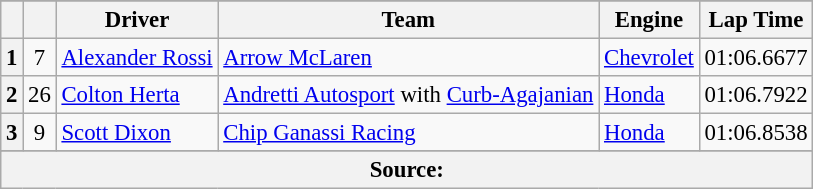<table class="wikitable" style="font-size:95%;">
<tr>
</tr>
<tr>
<th></th>
<th></th>
<th>Driver</th>
<th>Team</th>
<th>Engine</th>
<th>Lap Time</th>
</tr>
<tr>
<th>1</th>
<td align="center">7</td>
<td> <a href='#'>Alexander Rossi</a></td>
<td><a href='#'>Arrow McLaren</a></td>
<td><a href='#'>Chevrolet</a></td>
<td>01:06.6677</td>
</tr>
<tr>
<th>2</th>
<td align="center">26</td>
<td> <a href='#'>Colton Herta</a></td>
<td><a href='#'>Andretti Autosport</a> with <a href='#'>Curb-Agajanian</a></td>
<td><a href='#'>Honda</a></td>
<td>01:06.7922</td>
</tr>
<tr>
<th>3</th>
<td align="center">9</td>
<td> <a href='#'>Scott Dixon</a></td>
<td><a href='#'>Chip Ganassi Racing</a></td>
<td><a href='#'>Honda</a></td>
<td>01:06.8538</td>
</tr>
<tr>
</tr>
<tr class="sortbottom">
<th colspan="6">Source:</th>
</tr>
</table>
